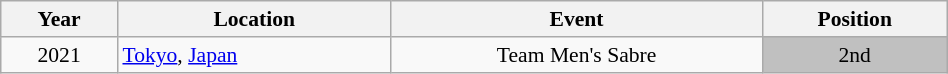<table class="wikitable" width="50%" style="font-size:90%; text-align:center;">
<tr>
<th>Year</th>
<th>Location</th>
<th>Event</th>
<th>Position</th>
</tr>
<tr>
<td rowspan="1">2021</td>
<td rowspan="1" align="left"> <a href='#'>Tokyo</a>, <a href='#'>Japan</a></td>
<td>Team Men's Sabre</td>
<td bgcolor="silver">2nd</td>
</tr>
</table>
